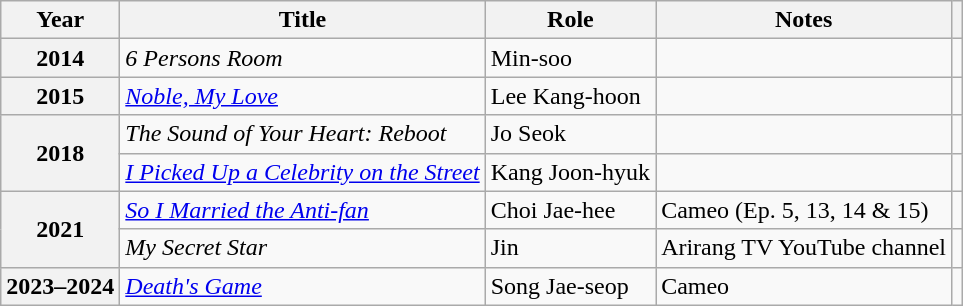<table class="wikitable sortable plainrowheaders">
<tr>
<th scope="col">Year</th>
<th scope="col">Title</th>
<th scope="col">Role</th>
<th scope="col">Notes</th>
<th scope="col" class="unsortable"></th>
</tr>
<tr>
<th scope="row">2014</th>
<td><em>6 Persons Room</em></td>
<td>Min-soo</td>
<td></td>
<td></td>
</tr>
<tr>
<th scope="row">2015</th>
<td><em><a href='#'>Noble, My Love</a></em></td>
<td>Lee Kang-hoon</td>
<td></td>
<td></td>
</tr>
<tr>
<th scope="row" rowspan="2">2018</th>
<td><em>The Sound of Your Heart: Reboot</em></td>
<td>Jo Seok</td>
<td></td>
<td></td>
</tr>
<tr>
<td><em><a href='#'>I Picked Up a Celebrity on the Street</a></em></td>
<td>Kang Joon-hyuk</td>
<td></td>
<td></td>
</tr>
<tr>
<th rowspan="2" scope="row">2021</th>
<td><em><a href='#'>So I Married the Anti-fan</a></em></td>
<td>Choi Jae-hee</td>
<td>Cameo (Ep. 5, 13, 14 & 15)</td>
</tr>
<tr>
<td><em>My Secret Star</em></td>
<td>Jin</td>
<td>Arirang TV YouTube channel</td>
<td></td>
</tr>
<tr>
<th scope="row">2023–2024</th>
<td><em><a href='#'>Death's Game</a></em></td>
<td>Song Jae-seop</td>
<td>Cameo</td>
<td></td>
</tr>
</table>
